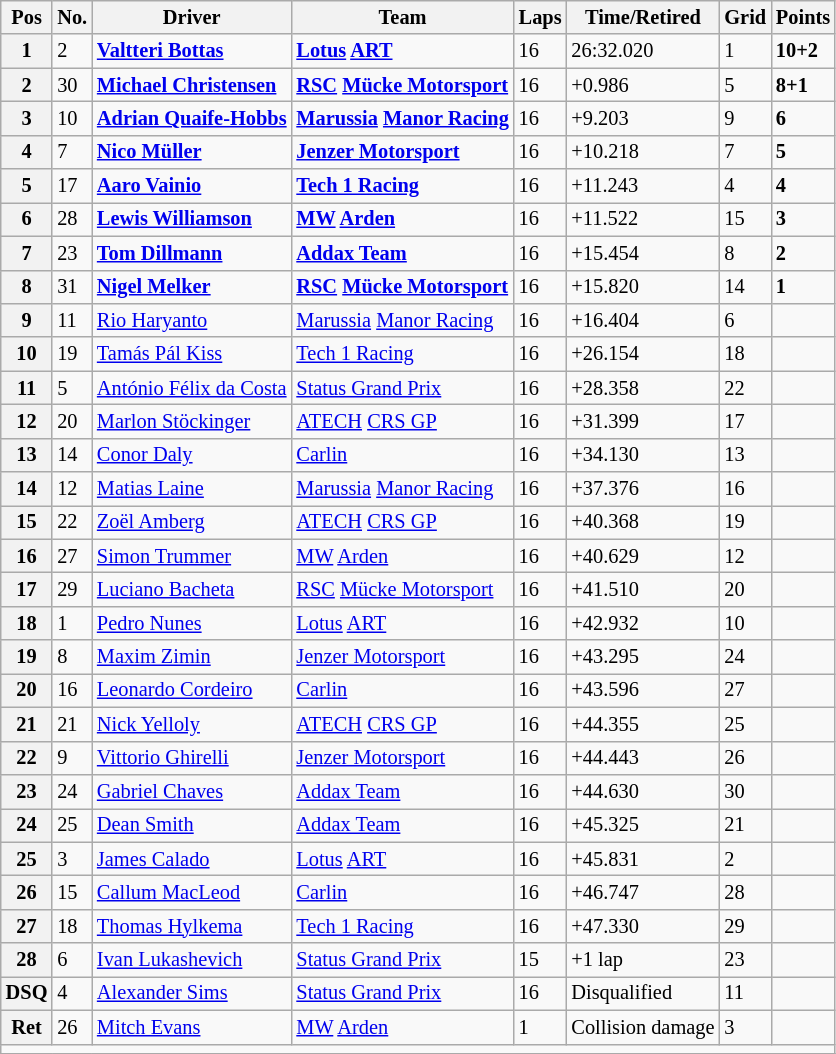<table class="wikitable" style="font-size:85%">
<tr>
<th>Pos</th>
<th>No.</th>
<th>Driver</th>
<th>Team</th>
<th>Laps</th>
<th>Time/Retired</th>
<th>Grid</th>
<th>Points</th>
</tr>
<tr>
<th>1</th>
<td>2</td>
<td> <strong><a href='#'>Valtteri Bottas</a></strong></td>
<td><strong><a href='#'>Lotus</a> <a href='#'>ART</a></strong></td>
<td>16</td>
<td>26:32.020</td>
<td>1</td>
<td><strong>10+2</strong></td>
</tr>
<tr>
<th>2</th>
<td>30</td>
<td> <strong><a href='#'>Michael Christensen</a></strong></td>
<td><strong><a href='#'>RSC</a> <a href='#'>Mücke Motorsport</a></strong></td>
<td>16</td>
<td>+0.986</td>
<td>5</td>
<td><strong>8+1</strong></td>
</tr>
<tr>
<th>3</th>
<td>10</td>
<td> <strong><a href='#'>Adrian Quaife-Hobbs</a></strong></td>
<td><strong><a href='#'>Marussia</a> <a href='#'>Manor Racing</a></strong></td>
<td>16</td>
<td>+9.203</td>
<td>9</td>
<td><strong>6</strong></td>
</tr>
<tr>
<th>4</th>
<td>7</td>
<td> <strong><a href='#'>Nico Müller</a></strong></td>
<td><strong><a href='#'>Jenzer Motorsport</a></strong></td>
<td>16</td>
<td>+10.218</td>
<td>7</td>
<td><strong>5</strong></td>
</tr>
<tr>
<th>5</th>
<td>17</td>
<td> <strong><a href='#'>Aaro Vainio</a></strong></td>
<td><strong><a href='#'>Tech 1 Racing</a></strong></td>
<td>16</td>
<td>+11.243</td>
<td>4</td>
<td><strong>4</strong></td>
</tr>
<tr>
<th>6</th>
<td>28</td>
<td> <strong><a href='#'>Lewis Williamson</a></strong></td>
<td><strong><a href='#'>MW</a> <a href='#'>Arden</a></strong></td>
<td>16</td>
<td>+11.522</td>
<td>15</td>
<td><strong>3</strong></td>
</tr>
<tr>
<th>7</th>
<td>23</td>
<td> <strong><a href='#'>Tom Dillmann</a></strong></td>
<td><strong><a href='#'>Addax Team</a></strong></td>
<td>16</td>
<td>+15.454</td>
<td>8</td>
<td><strong>2</strong></td>
</tr>
<tr>
<th>8</th>
<td>31</td>
<td> <strong><a href='#'>Nigel Melker</a></strong></td>
<td><strong><a href='#'>RSC</a> <a href='#'>Mücke Motorsport</a></strong></td>
<td>16</td>
<td>+15.820</td>
<td>14</td>
<td><strong>1</strong></td>
</tr>
<tr>
<th>9</th>
<td>11</td>
<td> <a href='#'>Rio Haryanto</a></td>
<td><a href='#'>Marussia</a> <a href='#'>Manor Racing</a></td>
<td>16</td>
<td>+16.404</td>
<td>6</td>
<td></td>
</tr>
<tr>
<th>10</th>
<td>19</td>
<td> <a href='#'>Tamás Pál Kiss</a></td>
<td><a href='#'>Tech 1 Racing</a></td>
<td>16</td>
<td>+26.154</td>
<td>18</td>
<td></td>
</tr>
<tr>
<th>11</th>
<td>5</td>
<td> <a href='#'>António Félix da Costa</a></td>
<td><a href='#'>Status Grand Prix</a></td>
<td>16</td>
<td>+28.358</td>
<td>22</td>
<td></td>
</tr>
<tr>
<th>12</th>
<td>20</td>
<td> <a href='#'>Marlon Stöckinger</a></td>
<td><a href='#'>ATECH</a> <a href='#'>CRS GP</a></td>
<td>16</td>
<td>+31.399</td>
<td>17</td>
<td></td>
</tr>
<tr>
<th>13</th>
<td>14</td>
<td> <a href='#'>Conor Daly</a></td>
<td><a href='#'>Carlin</a></td>
<td>16</td>
<td>+34.130</td>
<td>13</td>
<td></td>
</tr>
<tr>
<th>14</th>
<td>12</td>
<td> <a href='#'>Matias Laine</a></td>
<td><a href='#'>Marussia</a> <a href='#'>Manor Racing</a></td>
<td>16</td>
<td>+37.376</td>
<td>16</td>
<td></td>
</tr>
<tr>
<th>15</th>
<td>22</td>
<td> <a href='#'>Zoël Amberg</a></td>
<td><a href='#'>ATECH</a> <a href='#'>CRS GP</a></td>
<td>16</td>
<td>+40.368</td>
<td>19</td>
<td></td>
</tr>
<tr>
<th>16</th>
<td>27</td>
<td> <a href='#'>Simon Trummer</a></td>
<td><a href='#'>MW</a> <a href='#'>Arden</a></td>
<td>16</td>
<td>+40.629</td>
<td>12</td>
<td></td>
</tr>
<tr>
<th>17</th>
<td>29</td>
<td> <a href='#'>Luciano Bacheta</a></td>
<td><a href='#'>RSC</a> <a href='#'>Mücke Motorsport</a></td>
<td>16</td>
<td>+41.510</td>
<td>20</td>
<td></td>
</tr>
<tr>
<th>18</th>
<td>1</td>
<td> <a href='#'>Pedro Nunes</a></td>
<td><a href='#'>Lotus</a> <a href='#'>ART</a></td>
<td>16</td>
<td>+42.932</td>
<td>10</td>
<td></td>
</tr>
<tr>
<th>19</th>
<td>8</td>
<td> <a href='#'>Maxim Zimin</a></td>
<td><a href='#'>Jenzer Motorsport</a></td>
<td>16</td>
<td>+43.295</td>
<td>24</td>
<td></td>
</tr>
<tr>
<th>20</th>
<td>16</td>
<td> <a href='#'>Leonardo Cordeiro</a></td>
<td><a href='#'>Carlin</a></td>
<td>16</td>
<td>+43.596</td>
<td>27</td>
<td></td>
</tr>
<tr>
<th>21</th>
<td>21</td>
<td> <a href='#'>Nick Yelloly</a></td>
<td><a href='#'>ATECH</a> <a href='#'>CRS GP</a></td>
<td>16</td>
<td>+44.355</td>
<td>25</td>
<td></td>
</tr>
<tr>
<th>22</th>
<td>9</td>
<td> <a href='#'>Vittorio Ghirelli</a></td>
<td><a href='#'>Jenzer Motorsport</a></td>
<td>16</td>
<td>+44.443</td>
<td>26</td>
<td></td>
</tr>
<tr>
<th>23</th>
<td>24</td>
<td> <a href='#'>Gabriel Chaves</a></td>
<td><a href='#'>Addax Team</a></td>
<td>16</td>
<td>+44.630</td>
<td>30</td>
<td></td>
</tr>
<tr>
<th>24</th>
<td>25</td>
<td> <a href='#'>Dean Smith</a></td>
<td><a href='#'>Addax Team</a></td>
<td>16</td>
<td>+45.325</td>
<td>21</td>
<td></td>
</tr>
<tr>
<th>25</th>
<td>3</td>
<td> <a href='#'>James Calado</a></td>
<td><a href='#'>Lotus</a> <a href='#'>ART</a></td>
<td>16</td>
<td>+45.831</td>
<td>2</td>
<td></td>
</tr>
<tr>
<th>26</th>
<td>15</td>
<td> <a href='#'>Callum MacLeod</a></td>
<td><a href='#'>Carlin</a></td>
<td>16</td>
<td>+46.747</td>
<td>28</td>
<td></td>
</tr>
<tr>
<th>27</th>
<td>18</td>
<td> <a href='#'>Thomas Hylkema</a></td>
<td><a href='#'>Tech 1 Racing</a></td>
<td>16</td>
<td>+47.330</td>
<td>29</td>
<td></td>
</tr>
<tr>
<th>28</th>
<td>6</td>
<td> <a href='#'>Ivan Lukashevich</a></td>
<td><a href='#'>Status Grand Prix</a></td>
<td>15</td>
<td>+1 lap</td>
<td>23</td>
<td></td>
</tr>
<tr>
<th>DSQ</th>
<td>4</td>
<td> <a href='#'>Alexander Sims</a></td>
<td><a href='#'>Status Grand Prix</a></td>
<td>16</td>
<td>Disqualified</td>
<td>11</td>
<td></td>
</tr>
<tr>
<th>Ret</th>
<td>26</td>
<td> <a href='#'>Mitch Evans</a></td>
<td><a href='#'>MW</a> <a href='#'>Arden</a></td>
<td>1</td>
<td>Collision damage</td>
<td>3</td>
<td></td>
</tr>
<tr>
<td colspan=8></td>
</tr>
<tr>
</tr>
</table>
